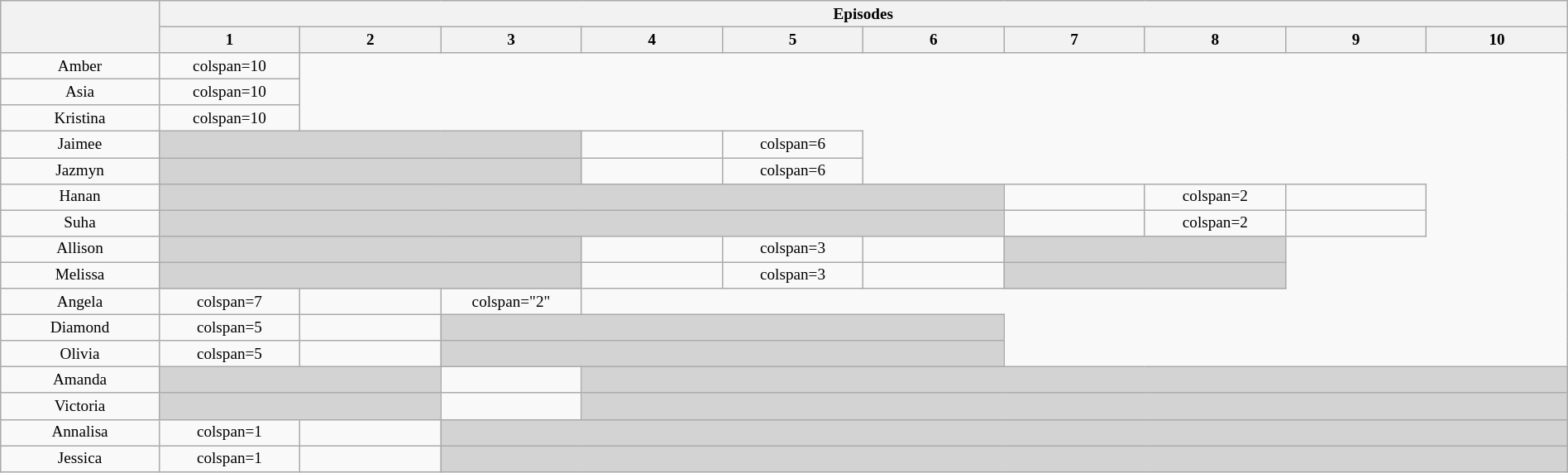<table class="wikitable plainrowheaders" style="text-align:center; font-size:80%; width:100%">
<tr>
<th scope="col" rowspan="2" style="width:9%;"></th>
<th scope="col" colspan="10">Episodes</th>
</tr>
<tr>
<th scope="col" style="width:8%;">1</th>
<th scope="col" style="width:8%;">2</th>
<th scope="col" style="width:8%;">3</th>
<th scope="col" style="width:8%;">4</th>
<th scope="col" style="width:8%;">5</th>
<th scope="col" style="width:8%;">6</th>
<th scope="col" style="width:8%;">7</th>
<th scope="col" style="width:8%;">8</th>
<th scope="col" style="width:8%;">9</th>
<th scope="col" style="width:8%;">10</th>
</tr>
<tr>
<td scope="row">Amber</td>
<td>colspan=10 </td>
</tr>
<tr>
<td scope="row">Asia</td>
<td>colspan=10 </td>
</tr>
<tr>
<td scope="row">Kristina</td>
<td>colspan=10 </td>
</tr>
<tr>
<td scope="row">Jaimee</td>
<td colspan="3" style="background:lightgray;"></td>
<td></td>
<td>colspan=6 </td>
</tr>
<tr>
<td scope="row">Jazmyn</td>
<td colspan="3" style="background:lightgray;"></td>
<td></td>
<td>colspan=6 </td>
</tr>
<tr>
<td scope="row">Hanan</td>
<td colspan="6" style="background:lightgray;"></td>
<td></td>
<td>colspan=2 </td>
<td></td>
</tr>
<tr>
<td scope="row">Suha</td>
<td colspan="6" style="background:lightgray;"></td>
<td></td>
<td>colspan=2 </td>
<td></td>
</tr>
<tr>
<td scope="row">Allison</td>
<td colspan="3" style="background:lightgray;"></td>
<td></td>
<td>colspan=3 </td>
<td></td>
<td colspan="2" style="background:lightgray;"></td>
</tr>
<tr>
<td scope="row">Melissa</td>
<td colspan="3" style="background:lightgray;"></td>
<td></td>
<td>colspan=3 </td>
<td></td>
<td colspan="2" style="background:lightgray;"></td>
</tr>
<tr>
<td scope="row">Angela</td>
<td>colspan=7 </td>
<td></td>
<td>colspan="2" </td>
</tr>
<tr>
<td scope="row">Diamond</td>
<td>colspan=5 </td>
<td></td>
<td colspan="4" style="background:lightgray;"></td>
</tr>
<tr>
<td scope="row">Olivia</td>
<td>colspan=5 </td>
<td></td>
<td colspan="4" style="background:lightgray;"></td>
</tr>
<tr>
<td scope="row">Amanda</td>
<td colspan="2" style="background:lightgray;"></td>
<td></td>
<td colspan="7" style="background:lightgray;"></td>
</tr>
<tr>
<td scope="row">Victoria</td>
<td colspan="2" style="background:lightgray;"></td>
<td></td>
<td colspan="7" style="background:lightgray;"></td>
</tr>
<tr>
<td scope="row">Annalisa</td>
<td>colspan=1 </td>
<td></td>
<td colspan="8" style="background:lightgray;"></td>
</tr>
<tr>
<td scope="row">Jessica</td>
<td>colspan=1 </td>
<td></td>
<td colspan="8" style="background:lightgray;"></td>
</tr>
</table>
